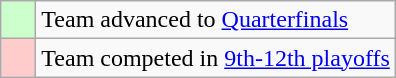<table class="wikitable">
<tr>
<td style="background: #ccffcc;">    </td>
<td>Team advanced to <a href='#'>Quarterfinals</a></td>
</tr>
<tr>
<td style="background: #ffcccc;"></td>
<td>Team competed in <a href='#'>9th-12th playoffs</a></td>
</tr>
</table>
